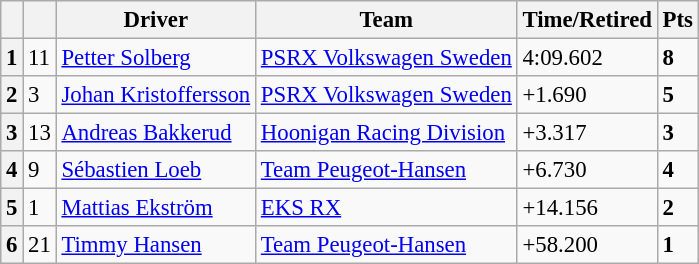<table class=wikitable style="font-size:95%">
<tr>
<th></th>
<th></th>
<th>Driver</th>
<th>Team</th>
<th>Time/Retired</th>
<th>Pts</th>
</tr>
<tr>
<th>1</th>
<td>11</td>
<td> <a href='#'>Petter Solberg</a></td>
<td><a href='#'>PSRX Volkswagen Sweden</a></td>
<td>4:09.602</td>
<td><strong>8</strong></td>
</tr>
<tr>
<th>2</th>
<td>3</td>
<td> <a href='#'>Johan Kristoffersson</a></td>
<td><a href='#'>PSRX Volkswagen Sweden</a></td>
<td>+1.690</td>
<td><strong>5</strong></td>
</tr>
<tr>
<th>3</th>
<td>13</td>
<td> <a href='#'>Andreas Bakkerud</a></td>
<td><a href='#'>Hoonigan Racing Division</a></td>
<td>+3.317</td>
<td><strong>3</strong></td>
</tr>
<tr>
<th>4</th>
<td>9</td>
<td> <a href='#'>Sébastien Loeb</a></td>
<td><a href='#'>Team Peugeot-Hansen</a></td>
<td>+6.730</td>
<td><strong>4</strong></td>
</tr>
<tr>
<th>5</th>
<td>1</td>
<td> <a href='#'>Mattias Ekström</a></td>
<td><a href='#'>EKS RX</a></td>
<td>+14.156</td>
<td><strong>2</strong></td>
</tr>
<tr>
<th>6</th>
<td>21</td>
<td> <a href='#'>Timmy Hansen</a></td>
<td><a href='#'>Team Peugeot-Hansen</a></td>
<td>+58.200</td>
<td><strong>1</strong></td>
</tr>
</table>
